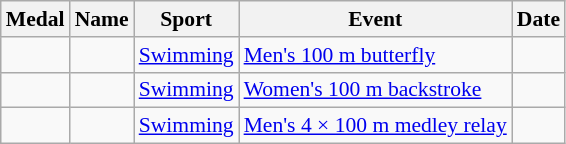<table class="wikitable sortable" style="font-size:90%">
<tr>
<th>Medal</th>
<th>Name</th>
<th>Sport</th>
<th>Event</th>
<th>Date</th>
</tr>
<tr>
<td></td>
<td></td>
<td><a href='#'>Swimming</a></td>
<td><a href='#'>Men's 100 m butterfly</a></td>
<td></td>
</tr>
<tr>
<td></td>
<td></td>
<td><a href='#'>Swimming</a></td>
<td><a href='#'>Women's 100 m backstroke</a></td>
<td></td>
</tr>
<tr>
<td></td>
<td><br></td>
<td><a href='#'>Swimming</a></td>
<td><a href='#'>Men's 4 × 100 m medley relay</a></td>
<td></td>
</tr>
</table>
